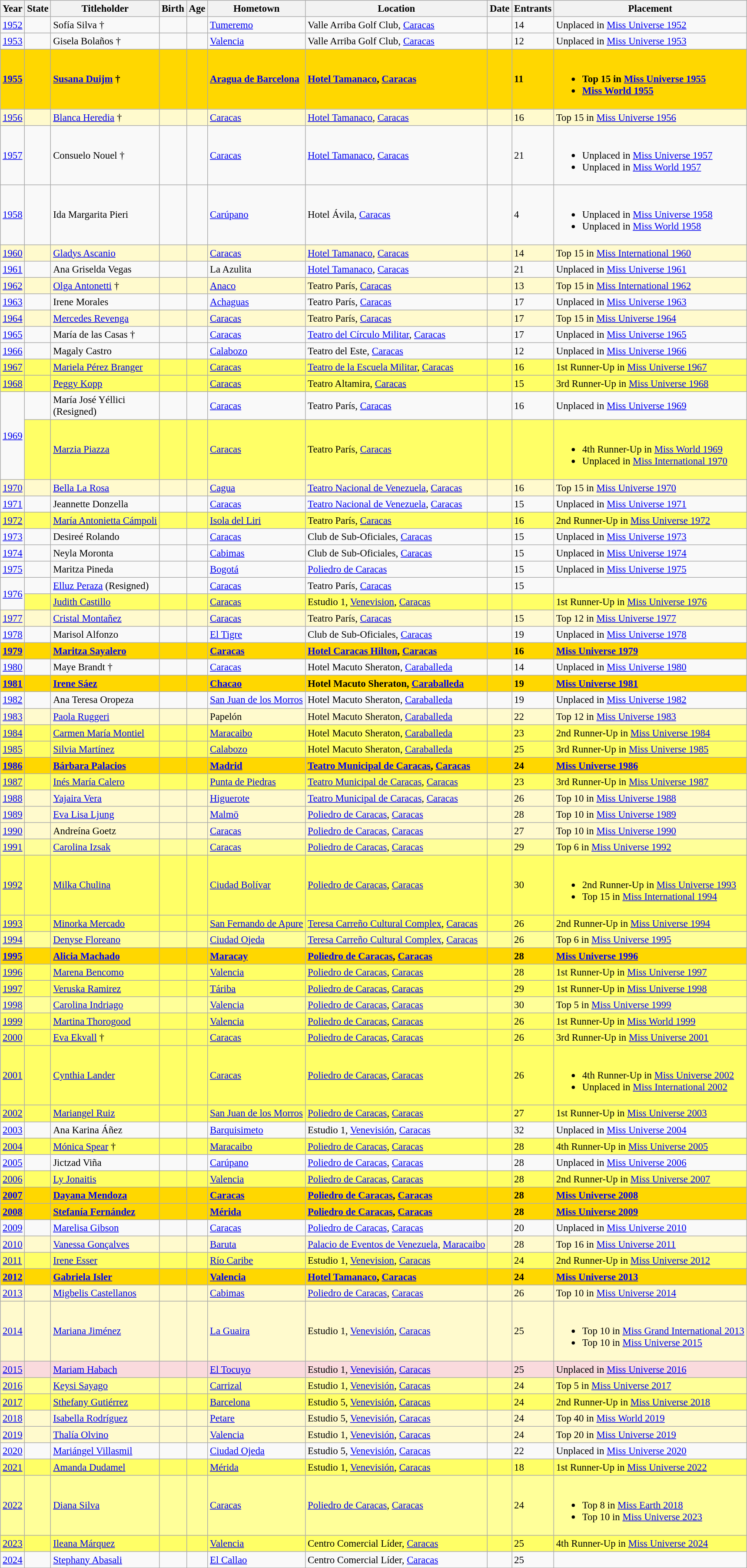<table class="wikitable sortable" style="font-size: 95%;">
<tr>
<th>Year</th>
<th>State</th>
<th>Titleholder</th>
<th>Birth</th>
<th>Age</th>
<th>Hometown</th>
<th>Location</th>
<th>Date</th>
<th>Entrants</th>
<th>Placement</th>
</tr>
<tr>
<td><a href='#'>1952</a></td>
<td></td>
<td>Sofía Silva †</td>
<td></td>
<td></td>
<td><a href='#'>Tumeremo</a></td>
<td>Valle Arriba Golf Club, <a href='#'>Caracas</a></td>
<td></td>
<td>14</td>
<td>Unplaced in <a href='#'>Miss Universe 1952</a></td>
</tr>
<tr>
<td><a href='#'>1953</a></td>
<td></td>
<td>Gisela Bolaños †</td>
<td></td>
<td></td>
<td><a href='#'>Valencia</a></td>
<td>Valle Arriba Golf Club, <a href='#'>Caracas</a></td>
<td></td>
<td>12</td>
<td>Unplaced in <a href='#'>Miss Universe 1953</a></td>
</tr>
<tr style="background-color:gold; font-weight: bold ">
<td><a href='#'>1955</a></td>
<td></td>
<td><a href='#'>Susana Duijm</a> †</td>
<td></td>
<td></td>
<td><a href='#'>Aragua de Barcelona</a></td>
<td><a href='#'>Hotel Tamanaco</a>, <a href='#'>Caracas</a></td>
<td></td>
<td>11</td>
<td><br><ul><li>Top 15 in <a href='#'>Miss Universe 1955</a></li><li><a href='#'>Miss World 1955</a></li></ul></td>
</tr>
<tr style="background-color:#FFFACD;">
<td><a href='#'>1956</a></td>
<td></td>
<td><a href='#'>Blanca Heredia</a> †</td>
<td></td>
<td></td>
<td><a href='#'>Caracas</a></td>
<td><a href='#'>Hotel Tamanaco</a>, <a href='#'>Caracas</a></td>
<td></td>
<td>16</td>
<td>Top 15 in <a href='#'>Miss Universe 1956</a></td>
</tr>
<tr>
<td><a href='#'>1957</a></td>
<td></td>
<td>Consuelo Nouel †</td>
<td></td>
<td></td>
<td><a href='#'>Caracas</a></td>
<td><a href='#'>Hotel Tamanaco</a>, <a href='#'>Caracas</a></td>
<td></td>
<td>21</td>
<td><br><ul><li>Unplaced in <a href='#'>Miss Universe 1957</a></li><li>Unplaced in <a href='#'>Miss World 1957</a></li></ul></td>
</tr>
<tr>
<td><a href='#'>1958</a></td>
<td></td>
<td>Ida Margarita Pieri</td>
<td></td>
<td></td>
<td><a href='#'>Carúpano</a></td>
<td>Hotel Ávila, <a href='#'>Caracas</a></td>
<td></td>
<td>4</td>
<td><br><ul><li>Unplaced in <a href='#'>Miss Universe 1958</a></li><li>Unplaced in <a href='#'>Miss World 1958</a></li></ul></td>
</tr>
<tr style="background-color:#FFFACD;">
<td><a href='#'>1960</a></td>
<td></td>
<td><a href='#'>Gladys Ascanio</a></td>
<td></td>
<td></td>
<td><a href='#'>Caracas</a></td>
<td><a href='#'>Hotel Tamanaco</a>, <a href='#'>Caracas</a></td>
<td></td>
<td>14</td>
<td>Top 15 in <a href='#'>Miss International 1960</a></td>
</tr>
<tr>
<td><a href='#'>1961</a></td>
<td></td>
<td>Ana Griselda Vegas</td>
<td></td>
<td></td>
<td>La Azulita</td>
<td><a href='#'>Hotel Tamanaco</a>, <a href='#'>Caracas</a></td>
<td></td>
<td>21</td>
<td>Unplaced in <a href='#'>Miss Universe 1961</a></td>
</tr>
<tr style="background-color:#FFFACD;">
<td><a href='#'>1962</a></td>
<td></td>
<td><a href='#'>Olga Antonetti</a> †</td>
<td></td>
<td></td>
<td><a href='#'>Anaco</a></td>
<td>Teatro París, <a href='#'>Caracas</a></td>
<td></td>
<td>13</td>
<td>Top 15 in <a href='#'>Miss International 1962</a></td>
</tr>
<tr>
<td><a href='#'>1963</a></td>
<td></td>
<td>Irene Morales</td>
<td></td>
<td></td>
<td><a href='#'>Achaguas</a></td>
<td>Teatro París, <a href='#'>Caracas</a></td>
<td></td>
<td>17</td>
<td>Unplaced in <a href='#'>Miss Universe 1963</a></td>
</tr>
<tr style="background-color:#FFFACD;">
<td><a href='#'>1964</a></td>
<td></td>
<td><a href='#'>Mercedes Revenga</a></td>
<td></td>
<td></td>
<td><a href='#'>Caracas</a></td>
<td>Teatro París, <a href='#'>Caracas</a></td>
<td></td>
<td>17</td>
<td>Top 15 in <a href='#'>Miss Universe 1964</a></td>
</tr>
<tr>
<td><a href='#'>1965</a></td>
<td></td>
<td>María de las Casas †</td>
<td></td>
<td></td>
<td><a href='#'>Caracas</a></td>
<td><a href='#'>Teatro del Círculo Militar</a>, <a href='#'>Caracas</a></td>
<td></td>
<td>17</td>
<td>Unplaced in <a href='#'>Miss Universe 1965</a></td>
</tr>
<tr>
<td><a href='#'>1966</a></td>
<td></td>
<td>Magaly Castro</td>
<td></td>
<td></td>
<td><a href='#'>Calabozo</a></td>
<td>Teatro del Este, <a href='#'>Caracas</a></td>
<td></td>
<td>12</td>
<td>Unplaced in <a href='#'>Miss Universe 1966</a></td>
</tr>
<tr style="background-color:#FFFF66;">
<td><a href='#'>1967</a></td>
<td></td>
<td><a href='#'>Mariela Pérez Branger</a></td>
<td></td>
<td></td>
<td><a href='#'>Caracas</a></td>
<td><a href='#'>Teatro de la Escuela Militar</a>, <a href='#'>Caracas</a></td>
<td></td>
<td>16</td>
<td>1st Runner-Up in <a href='#'>Miss Universe 1967</a></td>
</tr>
<tr style="background-color:#FFFF66;">
<td><a href='#'>1968</a></td>
<td></td>
<td><a href='#'>Peggy Kopp</a></td>
<td></td>
<td></td>
<td><a href='#'>Caracas</a></td>
<td>Teatro Altamira, <a href='#'>Caracas</a></td>
<td></td>
<td>15</td>
<td>3rd Runner-Up in <a href='#'>Miss Universe 1968</a></td>
</tr>
<tr>
<td rowspan="2"><a href='#'>1969</a></td>
<td></td>
<td>María José Yéllici<br>(Resigned)</td>
<td></td>
<td></td>
<td><a href='#'>Caracas</a></td>
<td>Teatro París, <a href='#'>Caracas</a></td>
<td></td>
<td>16</td>
<td>Unplaced in <a href='#'>Miss Universe 1969</a></td>
</tr>
<tr style="background-color:#FFFF66;">
<td></td>
<td colpos="2"><a href='#'>Marzia Piazza</a></td>
<td></td>
<td colpos="3"></td>
<td><a href='#'>Caracas</a></td>
<td>Teatro París, <a href='#'>Caracas</a></td>
<td></td>
<td></td>
<td><br><ul><li>4th Runner-Up in <a href='#'>Miss World 1969</a></li><li>Unplaced in <a href='#'>Miss International 1970</a></li></ul></td>
</tr>
<tr style="background-color:#FFFACD;">
<td><a href='#'>1970</a></td>
<td></td>
<td><a href='#'>Bella La Rosa</a></td>
<td></td>
<td></td>
<td><a href='#'>Cagua</a></td>
<td><a href='#'>Teatro Nacional de Venezuela</a>, <a href='#'>Caracas</a></td>
<td></td>
<td>16</td>
<td>Top 15 in <a href='#'>Miss Universe 1970</a></td>
</tr>
<tr>
<td><a href='#'>1971</a></td>
<td></td>
<td>Jeannette Donzella</td>
<td></td>
<td></td>
<td><a href='#'>Caracas</a></td>
<td><a href='#'>Teatro Nacional de Venezuela</a>, <a href='#'>Caracas</a></td>
<td></td>
<td>15</td>
<td>Unplaced in <a href='#'>Miss Universe 1971</a></td>
</tr>
<tr style="background-color:#FFFF66;">
<td><a href='#'>1972</a></td>
<td></td>
<td><a href='#'>María Antonietta Cámpoli</a></td>
<td></td>
<td></td>
<td><a href='#'>Isola del Liri</a></td>
<td>Teatro París, <a href='#'>Caracas</a></td>
<td></td>
<td>16</td>
<td>2nd Runner-Up in <a href='#'>Miss Universe 1972</a></td>
</tr>
<tr>
<td><a href='#'>1973</a></td>
<td></td>
<td>Desireé Rolando</td>
<td></td>
<td></td>
<td><a href='#'>Caracas</a></td>
<td>Club de Sub-Oficiales, <a href='#'>Caracas</a></td>
<td></td>
<td>15</td>
<td>Unplaced in <a href='#'>Miss Universe 1973</a></td>
</tr>
<tr>
<td><a href='#'>1974</a></td>
<td></td>
<td>Neyla Moronta</td>
<td></td>
<td></td>
<td><a href='#'>Cabimas</a></td>
<td>Club de Sub-Oficiales, <a href='#'>Caracas</a></td>
<td></td>
<td>15</td>
<td>Unplaced in <a href='#'>Miss Universe 1974</a></td>
</tr>
<tr>
<td><a href='#'>1975</a></td>
<td></td>
<td>Maritza Pineda</td>
<td></td>
<td></td>
<td><a href='#'>Bogotá</a></td>
<td><a href='#'>Poliedro de Caracas</a></td>
<td></td>
<td>15</td>
<td>Unplaced in <a href='#'>Miss Universe 1975</a></td>
</tr>
<tr>
<td rowspan="2"><a href='#'>1976</a></td>
<td></td>
<td><a href='#'>Elluz Peraza</a> (Resigned)</td>
<td></td>
<td></td>
<td><a href='#'>Caracas</a></td>
<td>Teatro París, <a href='#'>Caracas</a></td>
<td></td>
<td>15</td>
<td></td>
</tr>
<tr style="background-color:#FFFF66;">
<td></td>
<td colpos="2"><a href='#'>Judith Castillo</a></td>
<td></td>
<td colpos="3"></td>
<td><a href='#'>Caracas</a></td>
<td>Estudio 1, <a href='#'>Venevision</a>, <a href='#'>Caracas</a></td>
<td></td>
<td></td>
<td>1st Runner-Up in <a href='#'>Miss Universe 1976</a></td>
</tr>
<tr style="background-color:#FFFACD;">
<td><a href='#'>1977</a></td>
<td></td>
<td><a href='#'>Cristal Montañez</a></td>
<td></td>
<td></td>
<td><a href='#'>Caracas</a></td>
<td>Teatro París, <a href='#'>Caracas</a></td>
<td></td>
<td>15</td>
<td>Top 12 in <a href='#'>Miss Universe 1977</a></td>
</tr>
<tr>
<td><a href='#'>1978</a></td>
<td></td>
<td>Marisol Alfonzo</td>
<td></td>
<td></td>
<td><a href='#'>El Tigre</a></td>
<td>Club de Sub-Oficiales, <a href='#'>Caracas</a></td>
<td></td>
<td>19</td>
<td>Unplaced in <a href='#'>Miss Universe 1978</a></td>
</tr>
<tr style="background-color:gold; font-weight: bold ">
<td><a href='#'>1979</a></td>
<td></td>
<td><a href='#'>Maritza Sayalero</a></td>
<td></td>
<td></td>
<td><a href='#'>Caracas</a></td>
<td><a href='#'>Hotel Caracas Hilton</a>, <a href='#'>Caracas</a></td>
<td></td>
<td>16</td>
<td><a href='#'>Miss Universe 1979</a></td>
</tr>
<tr>
<td><a href='#'>1980</a></td>
<td></td>
<td>Maye Brandt †</td>
<td></td>
<td></td>
<td><a href='#'>Caracas</a></td>
<td>Hotel Macuto Sheraton, <a href='#'>Caraballeda</a></td>
<td></td>
<td>14</td>
<td>Unplaced in <a href='#'>Miss Universe 1980</a></td>
</tr>
<tr style="background-color:gold; font-weight: bold ">
<td><a href='#'>1981</a></td>
<td></td>
<td><a href='#'>Irene Sáez</a></td>
<td></td>
<td></td>
<td><a href='#'>Chacao</a></td>
<td>Hotel Macuto Sheraton, <a href='#'>Caraballeda</a></td>
<td></td>
<td>19</td>
<td><a href='#'>Miss Universe 1981</a></td>
</tr>
<tr>
<td><a href='#'>1982</a></td>
<td></td>
<td>Ana Teresa Oropeza</td>
<td></td>
<td></td>
<td><a href='#'>San Juan de los Morros</a></td>
<td>Hotel Macuto Sheraton, <a href='#'>Caraballeda</a></td>
<td></td>
<td>19</td>
<td>Unplaced in <a href='#'>Miss Universe 1982</a></td>
</tr>
<tr style="background-color:#FFFACD;">
<td><a href='#'>1983</a></td>
<td></td>
<td><a href='#'>Paola Ruggeri</a></td>
<td></td>
<td></td>
<td>Papelón</td>
<td>Hotel Macuto Sheraton, <a href='#'>Caraballeda</a></td>
<td></td>
<td>22</td>
<td>Top 12 in <a href='#'>Miss Universe 1983</a></td>
</tr>
<tr style="background-color:#FFFF66;">
<td><a href='#'>1984</a></td>
<td></td>
<td><a href='#'>Carmen María Montiel</a></td>
<td></td>
<td></td>
<td><a href='#'>Maracaibo</a></td>
<td>Hotel Macuto Sheraton, <a href='#'>Caraballeda</a></td>
<td></td>
<td>23</td>
<td>2nd Runner-Up in <a href='#'>Miss Universe 1984</a></td>
</tr>
<tr style="background-color:#FFFF66;">
<td><a href='#'>1985</a></td>
<td></td>
<td><a href='#'>Silvia Martínez</a></td>
<td></td>
<td></td>
<td><a href='#'>Calabozo</a></td>
<td>Hotel Macuto Sheraton, <a href='#'>Caraballeda</a></td>
<td></td>
<td>25</td>
<td>3rd Runner-Up in <a href='#'>Miss Universe 1985</a></td>
</tr>
<tr style="background-color:gold; font-weight: bold ">
<td><a href='#'>1986</a></td>
<td></td>
<td><a href='#'>Bárbara Palacios</a></td>
<td></td>
<td></td>
<td><a href='#'>Madrid</a></td>
<td><a href='#'>Teatro Municipal de Caracas</a>, <a href='#'>Caracas</a></td>
<td></td>
<td>24</td>
<td><a href='#'>Miss Universe 1986</a></td>
</tr>
<tr style="background-color:#FFFF66;">
<td><a href='#'>1987</a></td>
<td></td>
<td><a href='#'>Inés María Calero</a></td>
<td></td>
<td></td>
<td><a href='#'>Punta de Piedras</a></td>
<td><a href='#'>Teatro Municipal de Caracas</a>, <a href='#'>Caracas</a></td>
<td></td>
<td>23</td>
<td>3rd Runner-Up in <a href='#'>Miss Universe 1987</a></td>
</tr>
<tr style="background-color:#FFFACD;">
<td><a href='#'>1988</a></td>
<td></td>
<td><a href='#'>Yajaira Vera</a></td>
<td></td>
<td></td>
<td><a href='#'>Higuerote</a></td>
<td><a href='#'>Teatro Municipal de Caracas</a>, <a href='#'>Caracas</a></td>
<td></td>
<td>26</td>
<td>Top 10 in <a href='#'>Miss Universe 1988</a></td>
</tr>
<tr style="background-color:#FFFACD;">
<td><a href='#'>1989</a></td>
<td></td>
<td><a href='#'>Eva Lisa Ljung</a></td>
<td></td>
<td></td>
<td><a href='#'>Malmö</a></td>
<td><a href='#'>Poliedro de Caracas</a>, <a href='#'>Caracas</a></td>
<td></td>
<td>28</td>
<td>Top 10 in <a href='#'>Miss Universe 1989</a></td>
</tr>
<tr style="background-color:#FFFACD;">
<td><a href='#'>1990</a></td>
<td></td>
<td>Andreína Goetz</td>
<td></td>
<td></td>
<td><a href='#'>Caracas</a></td>
<td><a href='#'>Poliedro de Caracas</a>, <a href='#'>Caracas</a></td>
<td></td>
<td>27</td>
<td>Top 10 in <a href='#'>Miss Universe 1990</a></td>
</tr>
<tr style="background-color:#FFFF99;">
<td><a href='#'>1991</a></td>
<td></td>
<td><a href='#'>Carolina Izsak</a></td>
<td></td>
<td></td>
<td><a href='#'>Caracas</a></td>
<td><a href='#'>Poliedro de Caracas</a>, <a href='#'>Caracas</a></td>
<td></td>
<td>29</td>
<td>Top 6 in <a href='#'>Miss Universe 1992</a></td>
</tr>
<tr style="background-color:#FFFF66;">
<td><a href='#'>1992</a></td>
<td></td>
<td><a href='#'>Milka Chulina</a></td>
<td></td>
<td></td>
<td><a href='#'>Ciudad Bolívar</a></td>
<td><a href='#'>Poliedro de Caracas</a>, <a href='#'>Caracas</a></td>
<td></td>
<td>30</td>
<td><br><ul><li>2nd Runner-Up in <a href='#'>Miss Universe 1993</a></li><li>Top 15 in <a href='#'>Miss International 1994</a></li></ul></td>
</tr>
<tr style="background-color:#FFFF66;">
<td><a href='#'>1993</a></td>
<td></td>
<td><a href='#'>Minorka Mercado</a></td>
<td></td>
<td></td>
<td><a href='#'>San Fernando de Apure</a></td>
<td><a href='#'>Teresa Carreño Cultural Complex</a>, <a href='#'>Caracas</a></td>
<td></td>
<td>26</td>
<td>2nd Runner-Up in <a href='#'>Miss Universe 1994</a></td>
</tr>
<tr style="background-color:#FFFF99;">
<td><a href='#'>1994</a></td>
<td></td>
<td><a href='#'>Denyse Floreano</a></td>
<td></td>
<td></td>
<td><a href='#'>Ciudad Ojeda</a></td>
<td><a href='#'>Teresa Carreño Cultural Complex</a>, <a href='#'>Caracas</a></td>
<td></td>
<td>26</td>
<td>Top 6 in <a href='#'>Miss Universe 1995</a></td>
</tr>
<tr style="background-color:gold; font-weight: bold ">
<td><a href='#'>1995</a></td>
<td></td>
<td><a href='#'>Alicia Machado</a></td>
<td></td>
<td></td>
<td><a href='#'>Maracay</a></td>
<td><a href='#'>Poliedro de Caracas</a>, <a href='#'>Caracas</a></td>
<td></td>
<td>28</td>
<td><a href='#'>Miss Universe 1996</a></td>
</tr>
<tr style="background-color:#FFFF66;">
<td><a href='#'>1996</a></td>
<td></td>
<td><a href='#'>Marena Bencomo</a></td>
<td></td>
<td></td>
<td><a href='#'>Valencia</a></td>
<td><a href='#'>Poliedro de Caracas</a>, <a href='#'>Caracas</a></td>
<td></td>
<td>28</td>
<td>1st Runner-Up in <a href='#'>Miss Universe 1997</a></td>
</tr>
<tr style="background-color:#FFFF66;">
<td><a href='#'>1997</a></td>
<td></td>
<td><a href='#'>Veruska Ramirez</a></td>
<td></td>
<td></td>
<td><a href='#'>Táriba</a></td>
<td><a href='#'>Poliedro de Caracas</a>, <a href='#'>Caracas</a></td>
<td></td>
<td>29</td>
<td>1st Runner-Up in <a href='#'>Miss Universe 1998</a></td>
</tr>
<tr style="background-color:#FFFF99;">
<td><a href='#'>1998</a></td>
<td></td>
<td><a href='#'>Carolina Indriago</a></td>
<td></td>
<td></td>
<td><a href='#'>Valencia</a></td>
<td><a href='#'>Poliedro de Caracas</a>, <a href='#'>Caracas</a></td>
<td></td>
<td>30</td>
<td>Top 5 in <a href='#'>Miss Universe 1999</a></td>
</tr>
<tr style="background-color:#FFFF66;">
<td><a href='#'>1999</a></td>
<td></td>
<td><a href='#'>Martina Thorogood</a></td>
<td></td>
<td></td>
<td><a href='#'>Valencia</a></td>
<td><a href='#'>Poliedro de Caracas</a>, <a href='#'>Caracas</a></td>
<td></td>
<td>26</td>
<td>1st Runner-Up in <a href='#'>Miss World 1999</a></td>
</tr>
<tr style="background-color:#FFFF66;">
<td><a href='#'>2000</a></td>
<td></td>
<td><a href='#'>Eva Ekvall</a> †</td>
<td></td>
<td></td>
<td><a href='#'>Caracas</a></td>
<td><a href='#'>Poliedro de Caracas</a>, <a href='#'>Caracas</a></td>
<td></td>
<td>26</td>
<td>3rd Runner-Up in <a href='#'>Miss Universe 2001</a></td>
</tr>
<tr style="background-color:#FFFF66;">
<td><a href='#'>2001</a></td>
<td></td>
<td><a href='#'>Cynthia Lander</a></td>
<td></td>
<td></td>
<td><a href='#'>Caracas</a></td>
<td><a href='#'>Poliedro de Caracas</a>, <a href='#'>Caracas</a></td>
<td></td>
<td>26</td>
<td><br><ul><li>4th Runner-Up in <a href='#'>Miss Universe 2002</a></li><li>Unplaced in <a href='#'>Miss International 2002</a></li></ul></td>
</tr>
<tr style="background-color:#FFFF66;">
<td><a href='#'>2002</a></td>
<td></td>
<td><a href='#'>Mariangel Ruiz</a></td>
<td></td>
<td></td>
<td><a href='#'>San Juan de los Morros</a></td>
<td><a href='#'>Poliedro de Caracas</a>, <a href='#'>Caracas</a></td>
<td></td>
<td>27</td>
<td>1st Runner-Up in <a href='#'>Miss Universe 2003</a></td>
</tr>
<tr>
<td><a href='#'>2003</a></td>
<td></td>
<td>Ana Karina Áñez</td>
<td></td>
<td></td>
<td><a href='#'>Barquisimeto</a></td>
<td>Estudio 1, <a href='#'>Venevisión</a>, <a href='#'>Caracas</a></td>
<td></td>
<td>32</td>
<td>Unplaced in <a href='#'>Miss Universe 2004</a></td>
</tr>
<tr style="background-color:#FFFF66;">
<td><a href='#'>2004</a></td>
<td></td>
<td><a href='#'>Mónica Spear</a> †</td>
<td></td>
<td></td>
<td><a href='#'>Maracaibo</a></td>
<td><a href='#'>Poliedro de Caracas</a>, <a href='#'>Caracas</a></td>
<td></td>
<td>28</td>
<td>4th Runner-Up in <a href='#'>Miss Universe 2005</a></td>
</tr>
<tr>
<td><a href='#'>2005</a></td>
<td></td>
<td>Jictzad Viña</td>
<td></td>
<td></td>
<td><a href='#'>Carúpano</a></td>
<td><a href='#'>Poliedro de Caracas</a>, <a href='#'>Caracas</a></td>
<td></td>
<td>28</td>
<td>Unplaced in <a href='#'>Miss Universe 2006</a></td>
</tr>
<tr style="background-color:#FFFF66;">
<td><a href='#'>2006</a></td>
<td></td>
<td><a href='#'>Ly Jonaitis</a></td>
<td></td>
<td></td>
<td><a href='#'>Valencia</a></td>
<td><a href='#'>Poliedro de Caracas</a>, <a href='#'>Caracas</a></td>
<td></td>
<td>28</td>
<td>2nd Runner-Up in <a href='#'>Miss Universe 2007</a></td>
</tr>
<tr style="background-color:gold; font-weight: bold ">
<td><a href='#'>2007</a></td>
<td></td>
<td><a href='#'>Dayana Mendoza</a></td>
<td></td>
<td></td>
<td><a href='#'>Caracas</a></td>
<td><a href='#'>Poliedro de Caracas</a>, <a href='#'>Caracas</a></td>
<td></td>
<td>28</td>
<td><a href='#'>Miss Universe 2008</a></td>
</tr>
<tr style="background-color:gold; font-weight: bold ">
<td><a href='#'>2008</a></td>
<td></td>
<td><a href='#'>Stefanía Fernández</a></td>
<td></td>
<td></td>
<td><a href='#'>Mérida</a></td>
<td><a href='#'>Poliedro de Caracas</a>, <a href='#'>Caracas</a></td>
<td></td>
<td>28</td>
<td><a href='#'>Miss Universe 2009</a></td>
</tr>
<tr>
<td><a href='#'>2009</a></td>
<td></td>
<td><a href='#'>Marelisa Gibson</a></td>
<td></td>
<td></td>
<td><a href='#'>Caracas</a></td>
<td><a href='#'>Poliedro de Caracas</a>, <a href='#'>Caracas</a></td>
<td></td>
<td>20</td>
<td>Unplaced in <a href='#'>Miss Universe 2010</a></td>
</tr>
<tr style="background-color:#FFFACD;">
<td><a href='#'>2010</a></td>
<td></td>
<td><a href='#'>Vanessa Gonçalves</a></td>
<td></td>
<td></td>
<td><a href='#'>Baruta</a></td>
<td><a href='#'>Palacio de Eventos de Venezuela</a>, <a href='#'>Maracaibo</a></td>
<td></td>
<td>28</td>
<td>Top 16 in <a href='#'>Miss Universe 2011</a></td>
</tr>
<tr style="background-color:#FFFF66;">
<td><a href='#'>2011</a></td>
<td></td>
<td><a href='#'>Irene Esser</a></td>
<td></td>
<td></td>
<td><a href='#'>Río Caribe</a></td>
<td>Estudio 1, <a href='#'>Venevision</a>, <a href='#'>Caracas</a></td>
<td></td>
<td>24</td>
<td>2nd Runner-Up in <a href='#'>Miss Universe 2012</a></td>
</tr>
<tr style="background-color:gold; font-weight: bold ">
<td><a href='#'>2012</a></td>
<td></td>
<td><a href='#'>Gabriela Isler</a></td>
<td></td>
<td></td>
<td><a href='#'>Valencia</a></td>
<td><a href='#'>Hotel Tamanaco</a>, <a href='#'>Caracas</a></td>
<td></td>
<td>24</td>
<td><a href='#'>Miss Universe 2013</a></td>
</tr>
<tr style="background-color:#FFFACD;">
<td><a href='#'>2013</a></td>
<td></td>
<td><a href='#'>Migbelis Castellanos</a></td>
<td></td>
<td></td>
<td><a href='#'>Cabimas</a></td>
<td><a href='#'>Poliedro de Caracas</a>, <a href='#'>Caracas</a></td>
<td></td>
<td>26</td>
<td>Top 10 in <a href='#'>Miss Universe 2014</a></td>
</tr>
<tr style="background-color:#FFFACD;">
<td><a href='#'>2014</a></td>
<td></td>
<td><a href='#'>Mariana Jiménez</a></td>
<td></td>
<td></td>
<td><a href='#'>La Guaira</a></td>
<td>Estudio 1, <a href='#'>Venevisión</a>, <a href='#'>Caracas</a></td>
<td></td>
<td>25</td>
<td><br><ul><li>Top 10 in <a href='#'>Miss Grand International 2013</a></li><li>Top 10 in <a href='#'>Miss Universe 2015</a></li></ul></td>
</tr>
<tr style="background-color:#FADADD;">
<td><a href='#'>2015</a></td>
<td></td>
<td><a href='#'>Mariam Habach</a></td>
<td></td>
<td></td>
<td><a href='#'>El Tocuyo</a></td>
<td>Estudio 1, <a href='#'>Venevisión</a>, <a href='#'>Caracas</a></td>
<td></td>
<td>25</td>
<td>Unplaced in <a href='#'>Miss Universe 2016</a></td>
</tr>
<tr style="background-color:#FFFF99;">
<td><a href='#'>2016</a></td>
<td></td>
<td><a href='#'>Keysi Sayago</a></td>
<td></td>
<td></td>
<td><a href='#'>Carrizal</a></td>
<td>Estudio 1, <a href='#'>Venevisión</a>, <a href='#'>Caracas</a></td>
<td></td>
<td>24</td>
<td>Top 5 in <a href='#'>Miss Universe 2017</a></td>
</tr>
<tr style="background-color:#FFFF66;">
<td><a href='#'>2017</a></td>
<td></td>
<td><a href='#'>Sthefany Gutiérrez</a></td>
<td></td>
<td></td>
<td><a href='#'>Barcelona</a></td>
<td>Estudio 5, <a href='#'>Venevisión</a>, <a href='#'>Caracas</a></td>
<td></td>
<td>24</td>
<td>2nd Runner-Up in <a href='#'>Miss Universe 2018</a></td>
</tr>
<tr style="background-color:#FFFACD;">
<td><a href='#'>2018</a></td>
<td></td>
<td><a href='#'>Isabella Rodríguez</a></td>
<td></td>
<td></td>
<td><a href='#'>Petare</a></td>
<td>Estudio 5, <a href='#'>Venevisión</a>, <a href='#'>Caracas</a></td>
<td></td>
<td>24</td>
<td>Top 40 in <a href='#'>Miss World 2019</a></td>
</tr>
<tr style="background-color:#FFFACD;">
<td><a href='#'>2019</a></td>
<td></td>
<td><a href='#'>Thalía Olvino</a></td>
<td></td>
<td></td>
<td><a href='#'>Valencia</a></td>
<td>Estudio 1, <a href='#'>Venevisión</a>, <a href='#'>Caracas</a></td>
<td></td>
<td>24</td>
<td>Top 20 in <a href='#'>Miss Universe 2019</a></td>
</tr>
<tr>
<td><a href='#'>2020</a></td>
<td></td>
<td><a href='#'>Mariángel Villasmil</a></td>
<td></td>
<td></td>
<td><a href='#'>Ciudad Ojeda</a></td>
<td>Estudio 5, <a href='#'>Venevisión</a>, <a href='#'>Caracas</a></td>
<td></td>
<td>22</td>
<td>Unplaced in <a href='#'>Miss Universe 2020</a></td>
</tr>
<tr style="background-color:#FFFF66;">
<td><a href='#'>2021</a></td>
<td></td>
<td><a href='#'>Amanda Dudamel</a></td>
<td></td>
<td></td>
<td><a href='#'>Mérida</a></td>
<td>Estudio 1, <a href='#'>Venevisión</a>, <a href='#'>Caracas</a></td>
<td></td>
<td>18</td>
<td>1st Runner-Up in <a href='#'>Miss Universe 2022</a></td>
</tr>
<tr style="background-color:#FFFF99;">
<td><a href='#'>2022</a></td>
<td></td>
<td><a href='#'>Diana Silva</a></td>
<td></td>
<td></td>
<td><a href='#'>Caracas</a></td>
<td><a href='#'>Poliedro de Caracas</a>, <a href='#'>Caracas</a></td>
<td></td>
<td>24</td>
<td><br><ul><li>Top 8 in <a href='#'>Miss Earth 2018</a></li><li>Top 10 in <a href='#'>Miss Universe 2023</a></li></ul></td>
</tr>
<tr style="background-color:#FFFF66;">
<td><a href='#'>2023</a></td>
<td></td>
<td><a href='#'>Ileana Márquez</a></td>
<td></td>
<td></td>
<td><a href='#'>Valencia</a></td>
<td>Centro Comercial Líder, <a href='#'>Caracas</a></td>
<td></td>
<td>25</td>
<td>4th Runner-Up in <a href='#'>Miss Universe 2024</a></td>
</tr>
<tr>
<td><a href='#'>2024</a></td>
<td></td>
<td><a href='#'>Stephany Abasali</a></td>
<td></td>
<td></td>
<td><a href='#'>El Callao</a></td>
<td>Centro Comercial Líder, <a href='#'>Caracas</a></td>
<td></td>
<td>25</td>
<td></td>
</tr>
</table>
